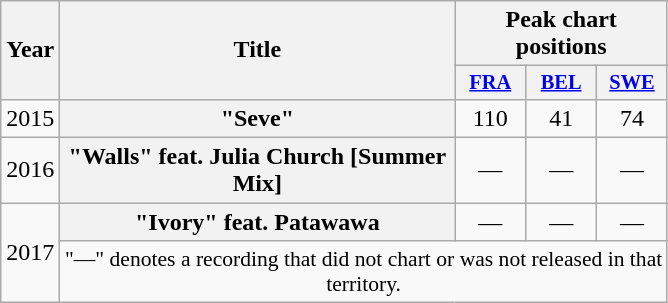<table class="wikitable plainrowheaders" style="text-align:center;">
<tr>
<th scope="col" rowspan="2">Year</th>
<th scope="col" rowspan="2" style="width:16em;">Title</th>
<th scope="col" colspan="9">Peak chart positions</th>
</tr>
<tr>
<th scope="col" style="width:3em;font-size:85%;"><a href='#'>FRA</a><br></th>
<th scope="col" style="width:3em;font-size:85%;"><a href='#'>BEL</a><br></th>
<th scope="col" style="width:3em;font-size:85%;"><a href='#'>SWE</a><br></th>
</tr>
<tr>
<td>2015</td>
<th scope="row">"Seve"</th>
<td>110</td>
<td>41</td>
<td>74</td>
</tr>
<tr>
<td>2016</td>
<th scope="row">"Walls" feat. Julia Church [Summer Mix]</th>
<td>—</td>
<td>—</td>
<td>—</td>
</tr>
<tr>
<td rowspan="2">2017</td>
<th scope="row">"Ivory" feat. Patawawa</th>
<td>—</td>
<td>—</td>
<td>—</td>
</tr>
<tr>
<td colspan="11" style="font-size:90%">"—" denotes a recording that did not chart or was not released in that territory.</td>
</tr>
</table>
